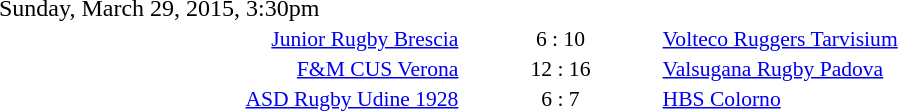<table style="width:70%;" cellspacing="1">
<tr>
<th width=35%></th>
<th width=15%></th>
<th></th>
</tr>
<tr>
<td>Sunday, March 29, 2015, 3:30pm</td>
</tr>
<tr style=font-size:90%>
<td align=right><a href='#'>Junior Rugby Brescia</a></td>
<td align=center>6 : 10</td>
<td><a href='#'>Volteco Ruggers Tarvisium</a></td>
</tr>
<tr style=font-size:90%>
<td align=right><a href='#'>F&M CUS Verona</a></td>
<td align=center>12 : 16</td>
<td><a href='#'>Valsugana Rugby Padova</a></td>
</tr>
<tr style=font-size:90%>
<td align=right><a href='#'>ASD Rugby Udine 1928</a></td>
<td align=center>6 : 7</td>
<td><a href='#'>HBS Colorno</a></td>
</tr>
</table>
